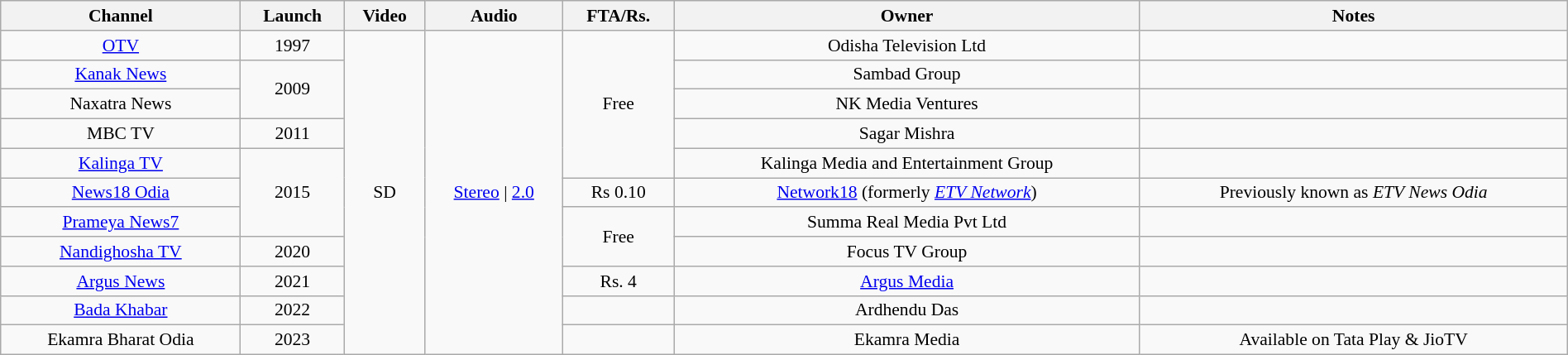<table class="wikitable sortable" style="border-collapse:collapse; font-size: 90%; text-align:center" width="100%">
<tr>
<th>Channel</th>
<th>Launch</th>
<th>Video</th>
<th>Audio</th>
<th>FTA/Rs.</th>
<th>Owner</th>
<th>Notes</th>
</tr>
<tr>
<td><a href='#'>OTV</a></td>
<td>1997</td>
<td rowspan="11">SD</td>
<td rowspan="11"><a href='#'>Stereo</a> | <a href='#'>2.0</a></td>
<td rowspan="5">Free</td>
<td>Odisha Television Ltd</td>
<td></td>
</tr>
<tr>
<td><a href='#'>Kanak News</a></td>
<td rowspan="2">2009</td>
<td>Sambad Group</td>
<td></td>
</tr>
<tr>
<td>Naxatra News</td>
<td>NK Media Ventures</td>
<td></td>
</tr>
<tr>
<td>MBC TV</td>
<td>2011</td>
<td>Sagar Mishra</td>
<td></td>
</tr>
<tr>
<td><a href='#'>Kalinga TV</a></td>
<td rowspan="3">2015</td>
<td>Kalinga Media and Entertainment Group</td>
<td></td>
</tr>
<tr>
<td><a href='#'>News18 Odia</a></td>
<td>Rs 0.10</td>
<td><a href='#'>Network18</a> (formerly <em><a href='#'>ETV Network</a></em>)</td>
<td>Previously known as <em>ETV News Odia</em></td>
</tr>
<tr>
<td><a href='#'>Prameya News7</a></td>
<td rowspan="2">Free</td>
<td>Summa Real Media Pvt Ltd</td>
<td></td>
</tr>
<tr>
<td><a href='#'>Nandighosha TV</a></td>
<td>2020</td>
<td>Focus TV Group</td>
<td></td>
</tr>
<tr>
<td><a href='#'>Argus News</a></td>
<td>2021</td>
<td>Rs. 4</td>
<td><a href='#'>Argus Media</a></td>
<td></td>
</tr>
<tr>
<td><a href='#'>Bada Khabar</a></td>
<td>2022</td>
<td></td>
<td>Ardhendu Das</td>
<td></td>
</tr>
<tr>
<td>Ekamra Bharat Odia</td>
<td>2023</td>
<td></td>
<td>Ekamra Media</td>
<td>Available on Tata Play & JioTV</td>
</tr>
</table>
